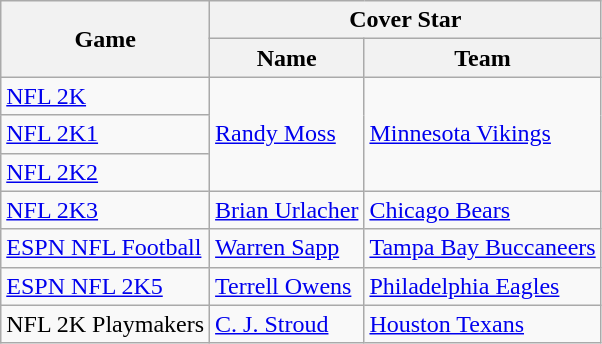<table class="wikitable">
<tr>
<th scope=col rowspan=2>Game</th>
<th scope=col colspan=2>Cover Star</th>
</tr>
<tr>
<th scope=col>Name</th>
<th scope=col>Team</th>
</tr>
<tr>
<td><a href='#'>NFL 2K</a></td>
<td rowspan='3'><a href='#'>Randy Moss</a></td>
<td rowspan='3'><a href='#'>Minnesota Vikings</a></td>
</tr>
<tr>
<td><a href='#'>NFL 2K1</a></td>
</tr>
<tr>
<td><a href='#'>NFL 2K2</a></td>
</tr>
<tr>
<td><a href='#'>NFL 2K3</a></td>
<td><a href='#'>Brian Urlacher</a></td>
<td><a href='#'>Chicago Bears</a></td>
</tr>
<tr>
<td><a href='#'>ESPN NFL Football</a></td>
<td><a href='#'>Warren Sapp</a></td>
<td><a href='#'>Tampa Bay Buccaneers</a></td>
</tr>
<tr>
<td><a href='#'>ESPN NFL 2K5</a></td>
<td><a href='#'>Terrell Owens</a></td>
<td><a href='#'>Philadelphia Eagles</a></td>
</tr>
<tr>
<td>NFL 2K Playmakers</td>
<td><a href='#'>C. J. Stroud</a></td>
<td><a href='#'>Houston Texans</a></td>
</tr>
</table>
